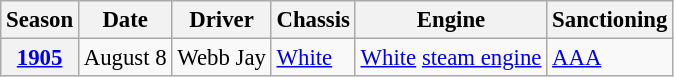<table class="wikitable" style="font-size: 95%;">
<tr>
<th>Season</th>
<th>Date</th>
<th>Driver</th>
<th>Chassis</th>
<th>Engine</th>
<th>Sanctioning</th>
</tr>
<tr>
<th><a href='#'>1905</a></th>
<td>August 8</td>
<td> Webb Jay</td>
<td><a href='#'>White</a></td>
<td><a href='#'>White</a> <a href='#'>steam engine</a></td>
<td><a href='#'>AAA</a></td>
</tr>
</table>
